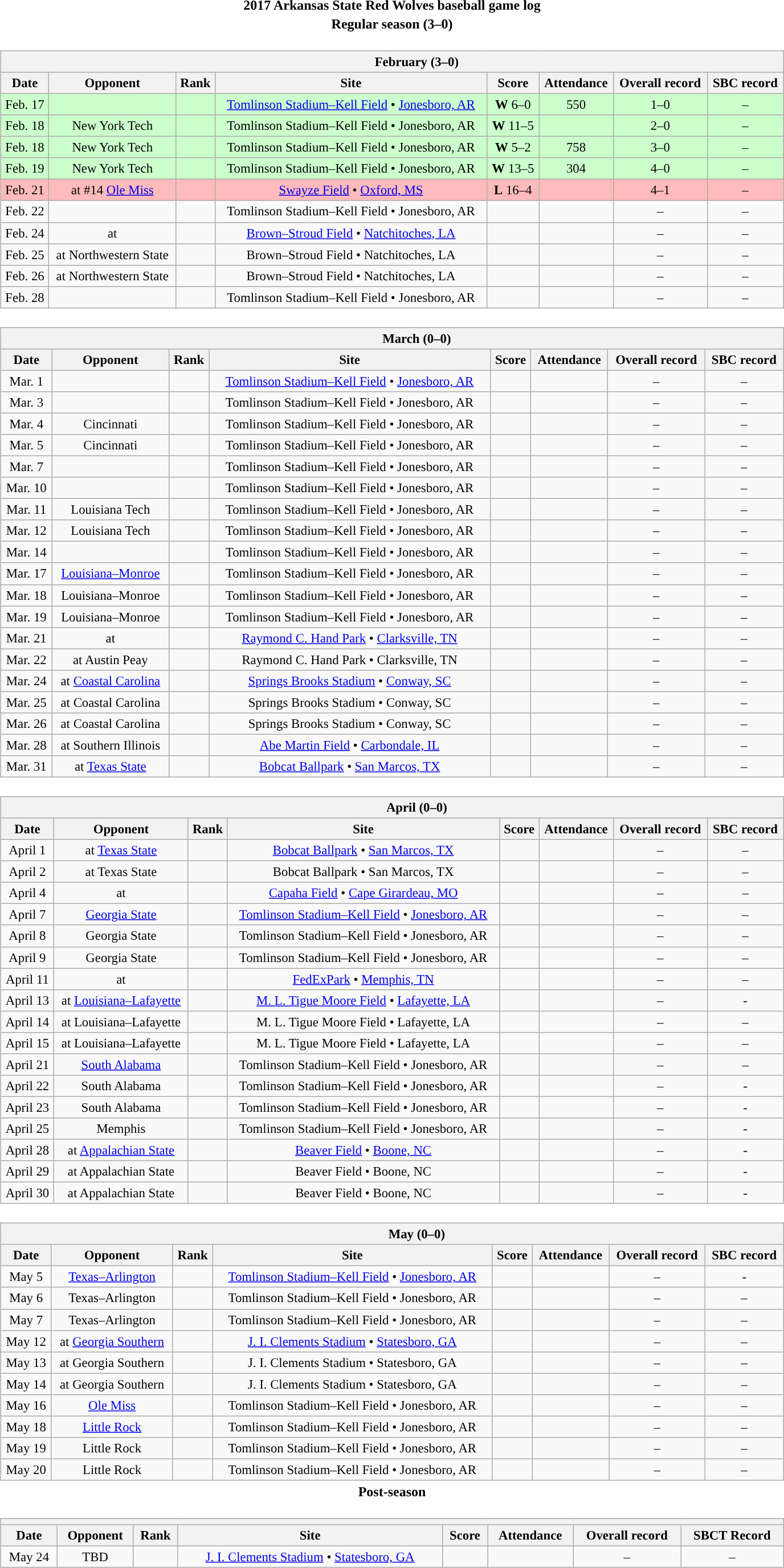<table class="toccolours" width=73% style="both; text-align:center;">
<tr>
<th colspan=2>2017 Arkansas State Red Wolves baseball game log</th>
</tr>
<tr>
<th colspan=2>Regular season (3–0)</th>
</tr>
<tr valign="top">
<td><br><table class="wikitable collapsed" style="margin:auto; width:100%; text-align:left; font-size:95%">
<tr>
<th colspan=12 style="padding-left:4em;">February (3–0)</th>
</tr>
<tr>
<th>Date</th>
<th>Opponent</th>
<th>Rank</th>
<th>Site</th>
<th>Score</th>
<th>Attendance</th>
<th>Overall record</th>
<th>SBC record</th>
</tr>
<tr align="center" bgcolor="ccffcc">
<td>Feb. 17</td>
<td></td>
<td></td>
<td><a href='#'>Tomlinson Stadium–Kell Field</a> • <a href='#'>Jonesboro, AR</a></td>
<td><strong>W</strong> 6–0</td>
<td>550</td>
<td>1–0</td>
<td>–</td>
</tr>
<tr align="center" bgcolor="ccffcc">
<td>Feb. 18</td>
<td>New York Tech</td>
<td></td>
<td>Tomlinson Stadium–Kell Field • Jonesboro, AR</td>
<td><strong>W</strong> 11–5</td>
<td></td>
<td>2–0</td>
<td>–</td>
</tr>
<tr align="center" bgcolor="ccffcc">
<td>Feb. 18</td>
<td>New York Tech</td>
<td></td>
<td>Tomlinson Stadium–Kell Field • Jonesboro, AR</td>
<td><strong>W</strong> 5–2</td>
<td>758</td>
<td>3–0</td>
<td>–</td>
</tr>
<tr align="center" bgcolor="ccffcc">
<td>Feb. 19</td>
<td>New York Tech</td>
<td></td>
<td>Tomlinson Stadium–Kell Field • Jonesboro, AR</td>
<td><strong>W</strong> 13–5</td>
<td>304</td>
<td>4–0</td>
<td>–</td>
</tr>
<tr align="center" bgcolor="ffbbbb">
<td>Feb. 21</td>
<td>at #14 <a href='#'>Ole Miss</a></td>
<td></td>
<td><a href='#'>Swayze Field</a> • <a href='#'>Oxford, MS</a></td>
<td><strong>L</strong> 16–4</td>
<td></td>
<td>4–1</td>
<td>–</td>
</tr>
<tr align="center" bgcolor="">
<td>Feb. 22</td>
<td></td>
<td></td>
<td>Tomlinson Stadium–Kell Field • Jonesboro, AR</td>
<td></td>
<td></td>
<td>–</td>
<td>–</td>
</tr>
<tr align="center" bgcolor="">
<td>Feb. 24</td>
<td>at </td>
<td></td>
<td><a href='#'>Brown–Stroud Field</a> • <a href='#'>Natchitoches, LA</a></td>
<td></td>
<td></td>
<td>–</td>
<td>–</td>
</tr>
<tr align="center" bgcolor="">
<td>Feb. 25</td>
<td>at Northwestern State</td>
<td></td>
<td>Brown–Stroud Field • Natchitoches, LA</td>
<td></td>
<td></td>
<td>–</td>
<td>–</td>
</tr>
<tr align="center" bgcolor="">
<td>Feb. 26</td>
<td>at Northwestern State</td>
<td></td>
<td>Brown–Stroud Field • Natchitoches, LA</td>
<td></td>
<td></td>
<td>–</td>
<td>–</td>
</tr>
<tr align="center" bgcolor="">
<td>Feb. 28</td>
<td></td>
<td></td>
<td>Tomlinson Stadium–Kell Field • Jonesboro, AR</td>
<td></td>
<td></td>
<td>–</td>
<td>–</td>
</tr>
</table>
</td>
</tr>
<tr>
<td><br><table class="wikitable collapsible collapsed" style="margin:auto; width:100%; text-align:center; font-size:95%">
<tr>
<th colspan=12 style="padding-left:4em;">March (0–0)</th>
</tr>
<tr>
<th>Date</th>
<th>Opponent</th>
<th>Rank</th>
<th>Site</th>
<th>Score</th>
<th>Attendance</th>
<th>Overall record</th>
<th>SBC record</th>
</tr>
<tr align="center" bgcolor="">
<td>Mar. 1</td>
<td></td>
<td></td>
<td><a href='#'>Tomlinson Stadium–Kell Field</a> • <a href='#'>Jonesboro, AR</a></td>
<td></td>
<td></td>
<td>–</td>
<td>–</td>
</tr>
<tr align="center" bgcolor="">
<td>Mar. 3</td>
<td></td>
<td></td>
<td>Tomlinson Stadium–Kell Field • Jonesboro, AR</td>
<td></td>
<td></td>
<td>–</td>
<td>–</td>
</tr>
<tr align="center" bgcolor="">
<td>Mar. 4</td>
<td>Cincinnati</td>
<td></td>
<td>Tomlinson Stadium–Kell Field • Jonesboro, AR</td>
<td></td>
<td></td>
<td>–</td>
<td>–</td>
</tr>
<tr align="center" bgcolor="">
<td>Mar. 5</td>
<td>Cincinnati</td>
<td></td>
<td>Tomlinson Stadium–Kell Field • Jonesboro, AR</td>
<td></td>
<td></td>
<td>–</td>
<td>–</td>
</tr>
<tr align="center" bgcolor="">
<td>Mar. 7</td>
<td></td>
<td></td>
<td>Tomlinson Stadium–Kell Field • Jonesboro, AR</td>
<td></td>
<td></td>
<td>–</td>
<td>–</td>
</tr>
<tr align="center" bgcolor="">
<td>Mar. 10</td>
<td></td>
<td></td>
<td>Tomlinson Stadium–Kell Field • Jonesboro, AR</td>
<td></td>
<td></td>
<td>–</td>
<td>–</td>
</tr>
<tr align="center" bgcolor="">
<td>Mar. 11</td>
<td>Louisiana Tech</td>
<td></td>
<td>Tomlinson Stadium–Kell Field • Jonesboro, AR</td>
<td></td>
<td></td>
<td>–</td>
<td>–</td>
</tr>
<tr align="center" bgcolor="">
<td>Mar. 12</td>
<td>Louisiana Tech</td>
<td></td>
<td>Tomlinson Stadium–Kell Field • Jonesboro, AR</td>
<td></td>
<td></td>
<td>–</td>
<td>–</td>
</tr>
<tr align="center" bgcolor="">
<td>Mar. 14</td>
<td></td>
<td></td>
<td>Tomlinson Stadium–Kell Field • Jonesboro, AR</td>
<td></td>
<td></td>
<td>–</td>
<td>–</td>
</tr>
<tr align="center" bgcolor="">
<td>Mar. 17</td>
<td><a href='#'>Louisiana–Monroe</a></td>
<td></td>
<td>Tomlinson Stadium–Kell Field • Jonesboro, AR</td>
<td></td>
<td></td>
<td>–</td>
<td>–</td>
</tr>
<tr align="center" bgcolor="">
<td>Mar. 18</td>
<td>Louisiana–Monroe</td>
<td></td>
<td>Tomlinson Stadium–Kell Field • Jonesboro, AR</td>
<td></td>
<td></td>
<td>–</td>
<td>–</td>
</tr>
<tr align="center" bgcolor="">
<td>Mar. 19</td>
<td>Louisiana–Monroe</td>
<td></td>
<td>Tomlinson Stadium–Kell Field • Jonesboro, AR</td>
<td></td>
<td></td>
<td>–</td>
<td>–</td>
</tr>
<tr align="center" bgcolor="">
<td>Mar. 21</td>
<td>at </td>
<td></td>
<td><a href='#'>Raymond C. Hand Park</a> • <a href='#'>Clarksville, TN</a></td>
<td></td>
<td></td>
<td>–</td>
<td>–</td>
</tr>
<tr align="center" bgcolor="">
<td>Mar. 22</td>
<td>at Austin Peay</td>
<td></td>
<td>Raymond C. Hand Park • Clarksville, TN</td>
<td></td>
<td></td>
<td>–</td>
<td>–</td>
</tr>
<tr align="center" bgcolor="">
<td>Mar. 24</td>
<td>at <a href='#'>Coastal Carolina</a></td>
<td></td>
<td><a href='#'>Springs Brooks Stadium</a> • <a href='#'>Conway, SC</a></td>
<td></td>
<td></td>
<td>–</td>
<td>–</td>
</tr>
<tr align="center" bgcolor="">
<td>Mar. 25</td>
<td>at Coastal Carolina</td>
<td></td>
<td>Springs Brooks Stadium • Conway, SC</td>
<td></td>
<td></td>
<td>–</td>
<td>–</td>
</tr>
<tr align="center" bgcolor="">
<td>Mar. 26</td>
<td>at Coastal Carolina</td>
<td></td>
<td>Springs Brooks Stadium • Conway, SC</td>
<td></td>
<td></td>
<td>–</td>
<td>–</td>
</tr>
<tr align="center" bgcolor="">
<td>Mar. 28</td>
<td>at Southern Illinois</td>
<td></td>
<td><a href='#'>Abe Martin Field</a> • <a href='#'>Carbondale, IL</a></td>
<td></td>
<td></td>
<td>–</td>
<td>–</td>
</tr>
<tr align="center" bgcolor="">
<td>Mar. 31</td>
<td>at <a href='#'>Texas State</a></td>
<td></td>
<td><a href='#'>Bobcat Ballpark</a> • <a href='#'>San Marcos, TX</a></td>
<td></td>
<td></td>
<td>–</td>
<td>–</td>
</tr>
</table>
</td>
</tr>
<tr>
<td><br><table class="wikitable collapsible collapsed" style="margin:auto; width:100%; text-align:center; font-size:95%">
<tr>
<th colspan=12 style="padding-left:4em;">April (0–0)</th>
</tr>
<tr>
<th>Date</th>
<th>Opponent</th>
<th>Rank</th>
<th>Site</th>
<th>Score</th>
<th>Attendance</th>
<th>Overall record</th>
<th>SBC record</th>
</tr>
<tr align="center" bgcolor="">
<td>April 1</td>
<td>at <a href='#'>Texas State</a></td>
<td></td>
<td><a href='#'>Bobcat Ballpark</a> • <a href='#'>San Marcos, TX</a></td>
<td></td>
<td></td>
<td>–</td>
<td>–</td>
</tr>
<tr align="center" bgcolor="">
<td>April 2</td>
<td>at Texas State</td>
<td></td>
<td>Bobcat Ballpark • San Marcos, TX</td>
<td></td>
<td></td>
<td>–</td>
<td>–</td>
</tr>
<tr align="center" bgcolor="">
<td>April 4</td>
<td>at </td>
<td></td>
<td><a href='#'>Capaha Field</a> • <a href='#'>Cape Girardeau, MO</a></td>
<td></td>
<td></td>
<td>–</td>
<td>–</td>
</tr>
<tr align="center" bgcolor="">
<td>April 7</td>
<td><a href='#'>Georgia State</a></td>
<td></td>
<td><a href='#'>Tomlinson Stadium–Kell Field</a> • <a href='#'>Jonesboro, AR</a></td>
<td></td>
<td></td>
<td>–</td>
<td>–</td>
</tr>
<tr align="center" bgcolor="">
<td>April 8</td>
<td>Georgia State</td>
<td></td>
<td>Tomlinson Stadium–Kell Field • Jonesboro, AR</td>
<td></td>
<td></td>
<td>–</td>
<td>–</td>
</tr>
<tr align="center" bgcolor="">
<td>April 9</td>
<td>Georgia State</td>
<td></td>
<td>Tomlinson Stadium–Kell Field • Jonesboro, AR</td>
<td></td>
<td></td>
<td>–</td>
<td>–</td>
</tr>
<tr align="center" bgcolor="">
<td>April 11</td>
<td>at </td>
<td></td>
<td><a href='#'>FedExPark</a> • <a href='#'>Memphis, TN</a></td>
<td></td>
<td></td>
<td>–</td>
<td>–</td>
</tr>
<tr align="center" bgcolor="">
<td>April 13</td>
<td>at <a href='#'>Louisiana–Lafayette</a></td>
<td></td>
<td><a href='#'>M. L. Tigue Moore Field</a> • <a href='#'>Lafayette, LA</a></td>
<td></td>
<td></td>
<td>–</td>
<td>-</td>
</tr>
<tr align="center" bgcolor="">
<td>April 14</td>
<td>at Louisiana–Lafayette</td>
<td></td>
<td>M. L. Tigue Moore Field • Lafayette, LA</td>
<td></td>
<td></td>
<td>–</td>
<td>–</td>
</tr>
<tr align="center" bgcolor="">
<td>April 15</td>
<td>at Louisiana–Lafayette</td>
<td></td>
<td>M. L. Tigue Moore Field • Lafayette, LA</td>
<td></td>
<td></td>
<td>–</td>
<td>–</td>
</tr>
<tr align="center" bgcolor="">
<td>April 21</td>
<td><a href='#'>South Alabama</a></td>
<td></td>
<td>Tomlinson Stadium–Kell Field • Jonesboro, AR</td>
<td></td>
<td></td>
<td>–</td>
<td>–</td>
</tr>
<tr align="center" bgcolor="">
<td>April 22</td>
<td>South Alabama</td>
<td></td>
<td>Tomlinson Stadium–Kell Field • Jonesboro, AR</td>
<td></td>
<td></td>
<td>–</td>
<td>-</td>
</tr>
<tr align="center" bgcolor="">
<td>April 23</td>
<td>South Alabama</td>
<td></td>
<td>Tomlinson Stadium–Kell Field • Jonesboro, AR</td>
<td></td>
<td></td>
<td>–</td>
<td>-</td>
</tr>
<tr align="center" bgcolor="">
<td>April 25</td>
<td>Memphis</td>
<td></td>
<td>Tomlinson Stadium–Kell Field • Jonesboro, AR</td>
<td></td>
<td></td>
<td>–</td>
<td>-</td>
</tr>
<tr align="center" bgcolor="">
<td>April 28</td>
<td>at <a href='#'>Appalachian State</a></td>
<td></td>
<td><a href='#'>Beaver Field</a> • <a href='#'>Boone, NC</a></td>
<td></td>
<td></td>
<td>–</td>
<td>-</td>
</tr>
<tr align="center" bgcolor="">
<td>April 29</td>
<td>at Appalachian State</td>
<td></td>
<td>Beaver Field • Boone, NC</td>
<td></td>
<td></td>
<td>–</td>
<td>-</td>
</tr>
<tr align="center" bgcolor="">
<td>April 30</td>
<td>at Appalachian State</td>
<td></td>
<td>Beaver Field • Boone, NC</td>
<td></td>
<td></td>
<td>–</td>
<td>-</td>
</tr>
</table>
</td>
</tr>
<tr>
<td><br><table class="wikitable collapsible collapsed" style="margin:auto; width:100%; text-align:center; font-size:95%">
<tr>
<th colspan=12 style="padding-left:4em;">May (0–0)</th>
</tr>
<tr>
<th>Date</th>
<th>Opponent</th>
<th>Rank</th>
<th>Site</th>
<th>Score</th>
<th>Attendance</th>
<th>Overall record</th>
<th>SBC record</th>
</tr>
<tr align="center" bgcolor="">
<td>May 5</td>
<td><a href='#'>Texas–Arlington</a></td>
<td></td>
<td><a href='#'>Tomlinson Stadium–Kell Field</a> • <a href='#'>Jonesboro, AR</a></td>
<td></td>
<td></td>
<td>–</td>
<td>-</td>
</tr>
<tr align="center" bgcolor="">
<td>May 6</td>
<td>Texas–Arlington</td>
<td></td>
<td>Tomlinson Stadium–Kell Field • Jonesboro, AR</td>
<td></td>
<td></td>
<td>–</td>
<td>–</td>
</tr>
<tr align="center" bgcolor="">
<td>May 7</td>
<td>Texas–Arlington</td>
<td></td>
<td>Tomlinson Stadium–Kell Field • Jonesboro, AR</td>
<td></td>
<td></td>
<td>–</td>
<td>–</td>
</tr>
<tr align="center" bgcolor="">
<td>May 12</td>
<td>at <a href='#'>Georgia Southern</a></td>
<td></td>
<td><a href='#'>J. I. Clements Stadium</a> • <a href='#'>Statesboro, GA</a></td>
<td></td>
<td></td>
<td>–</td>
<td>–</td>
</tr>
<tr align="center" bgcolor="">
<td>May 13</td>
<td>at Georgia Southern</td>
<td></td>
<td>J. I. Clements Stadium • Statesboro, GA</td>
<td></td>
<td></td>
<td>–</td>
<td>–</td>
</tr>
<tr align="center" bgcolor="">
<td>May 14</td>
<td>at Georgia Southern</td>
<td></td>
<td>J. I. Clements Stadium • Statesboro, GA</td>
<td></td>
<td></td>
<td>–</td>
<td>–</td>
</tr>
<tr align="center" bgcolor="">
<td>May 16</td>
<td><a href='#'>Ole Miss</a></td>
<td></td>
<td>Tomlinson Stadium–Kell Field • Jonesboro, AR</td>
<td></td>
<td></td>
<td>–</td>
<td>–</td>
</tr>
<tr align="center" bgcolor="">
<td>May 18</td>
<td><a href='#'>Little Rock</a></td>
<td></td>
<td>Tomlinson Stadium–Kell Field • Jonesboro, AR</td>
<td></td>
<td></td>
<td>–</td>
<td>–</td>
</tr>
<tr align="center" bgcolor="">
<td>May 19</td>
<td>Little Rock</td>
<td></td>
<td>Tomlinson Stadium–Kell Field • Jonesboro, AR</td>
<td></td>
<td></td>
<td>–</td>
<td>–</td>
</tr>
<tr align="center" bgcolor="">
<td>May 20</td>
<td>Little Rock</td>
<td></td>
<td>Tomlinson Stadium–Kell Field • Jonesboro, AR</td>
<td></td>
<td></td>
<td>–</td>
<td>–</td>
</tr>
</table>
</td>
</tr>
<tr>
<th colspan=2>Post-season</th>
</tr>
<tr>
<td><br><table class="wikitable collapsible collapsed" style="margin:auto; width:100%; text-align:center; font-size:95%">
<tr>
<th colspan=12 style="padding-left:4em;"></th>
</tr>
<tr>
<th>Date</th>
<th>Opponent</th>
<th>Rank</th>
<th>Site</th>
<th>Score</th>
<th>Attendance</th>
<th>Overall record</th>
<th>SBCT Record</th>
</tr>
<tr>
<td>May 24</td>
<td>TBD</td>
<td></td>
<td><a href='#'>J. I. Clements Stadium</a> • <a href='#'>Statesboro, GA</a></td>
<td></td>
<td></td>
<td>–</td>
<td>–</td>
</tr>
</table>
</td>
</tr>
</table>
